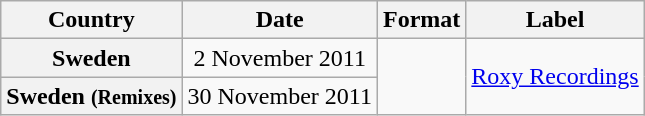<table class="wikitable plainrowheaders" style="text-align:center;">
<tr>
<th scope="col">Country</th>
<th scope="col">Date</th>
<th scope="col">Format</th>
<th scope="col">Label</th>
</tr>
<tr>
<th scope="row">Sweden</th>
<td>2 November 2011</td>
<td rowspan="2"></td>
<td rowspan="2"><a href='#'>Roxy Recordings</a></td>
</tr>
<tr>
<th scope="row">Sweden <small>(Remixes)</small></th>
<td>30 November 2011</td>
</tr>
</table>
